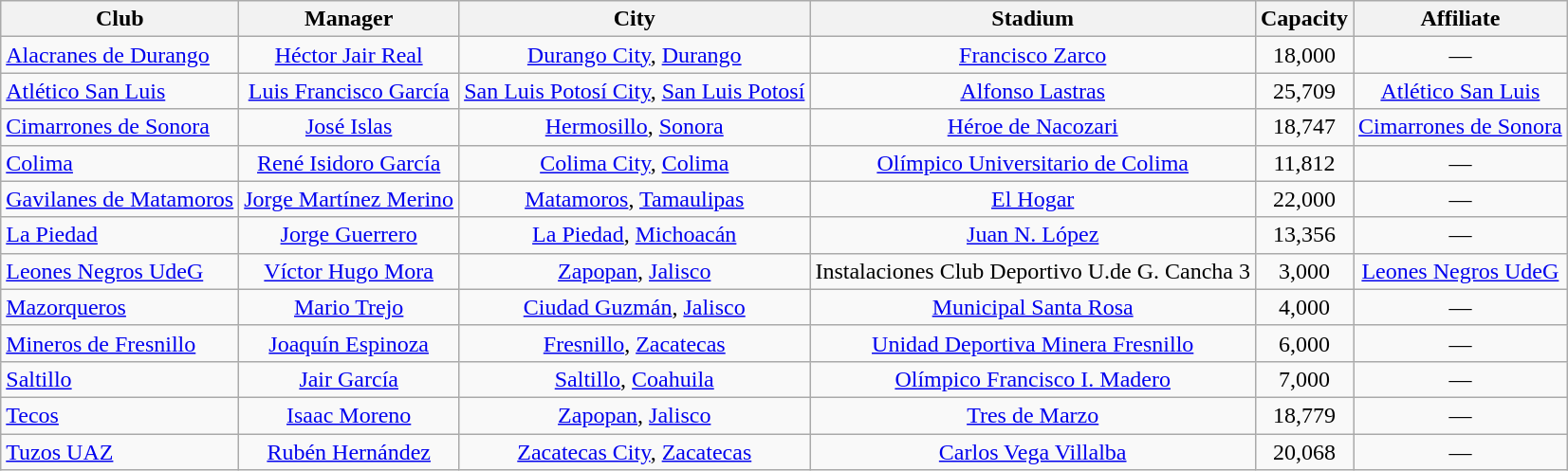<table class="wikitable sortable" style="text-align: center;">
<tr>
<th>Club</th>
<th>Manager</th>
<th>City</th>
<th>Stadium</th>
<th>Capacity</th>
<th>Affiliate</th>
</tr>
<tr>
<td align="left"><a href='#'>Alacranes de Durango</a></td>
<td> <a href='#'>Héctor Jair Real</a></td>
<td><a href='#'>Durango City</a>, <a href='#'>Durango</a></td>
<td><a href='#'>Francisco Zarco</a></td>
<td>18,000</td>
<td>—</td>
</tr>
<tr>
<td align="left"><a href='#'>Atlético San Luis</a></td>
<td>  <a href='#'>Luis Francisco García</a></td>
<td><a href='#'>San Luis Potosí City</a>, <a href='#'>San Luis Potosí</a></td>
<td><a href='#'>Alfonso Lastras</a></td>
<td>25,709</td>
<td><a href='#'>Atlético San Luis</a></td>
</tr>
<tr>
<td align="left"><a href='#'>Cimarrones de Sonora</a></td>
<td> <a href='#'>José Islas</a></td>
<td><a href='#'>Hermosillo</a>, <a href='#'>Sonora</a></td>
<td><a href='#'>Héroe de Nacozari</a></td>
<td>18,747</td>
<td><a href='#'>Cimarrones de Sonora</a></td>
</tr>
<tr>
<td align="left"><a href='#'>Colima</a></td>
<td> <a href='#'>René Isidoro García</a></td>
<td><a href='#'>Colima City</a>, <a href='#'>Colima</a></td>
<td><a href='#'>Olímpico Universitario de Colima</a></td>
<td>11,812</td>
<td>—</td>
</tr>
<tr>
<td align="left"><a href='#'>Gavilanes de Matamoros</a></td>
<td> <a href='#'>Jorge Martínez Merino</a></td>
<td><a href='#'>Matamoros</a>, <a href='#'>Tamaulipas</a></td>
<td><a href='#'>El Hogar</a></td>
<td>22,000</td>
<td>—</td>
</tr>
<tr>
<td align="left"><a href='#'>La Piedad</a></td>
<td> <a href='#'>Jorge Guerrero</a></td>
<td><a href='#'>La Piedad</a>, <a href='#'>Michoacán</a></td>
<td><a href='#'>Juan N. López</a></td>
<td>13,356</td>
<td>—</td>
</tr>
<tr>
<td align="left"><a href='#'>Leones Negros UdeG</a></td>
<td> <a href='#'>Víctor Hugo Mora</a></td>
<td><a href='#'>Zapopan</a>, <a href='#'>Jalisco</a></td>
<td>Instalaciones Club Deportivo U.de G. Cancha 3</td>
<td>3,000</td>
<td><a href='#'>Leones Negros UdeG</a></td>
</tr>
<tr>
<td align="left"><a href='#'>Mazorqueros</a></td>
<td> <a href='#'>Mario Trejo</a></td>
<td><a href='#'>Ciudad Guzmán</a>, <a href='#'>Jalisco</a></td>
<td><a href='#'>Municipal Santa Rosa</a></td>
<td>4,000</td>
<td>—</td>
</tr>
<tr>
<td align="left"><a href='#'>Mineros de Fresnillo</a></td>
<td> <a href='#'>Joaquín Espinoza</a></td>
<td><a href='#'>Fresnillo</a>, <a href='#'>Zacatecas</a></td>
<td><a href='#'>Unidad Deportiva Minera Fresnillo</a></td>
<td>6,000</td>
<td>—</td>
</tr>
<tr>
<td align="left"><a href='#'>Saltillo</a></td>
<td> <a href='#'>Jair García</a></td>
<td><a href='#'>Saltillo</a>, <a href='#'>Coahuila</a></td>
<td><a href='#'>Olímpico Francisco I. Madero</a></td>
<td>7,000</td>
<td>—</td>
</tr>
<tr>
<td align="left"><a href='#'>Tecos</a></td>
<td> <a href='#'>Isaac Moreno</a></td>
<td><a href='#'>Zapopan</a>, <a href='#'>Jalisco</a></td>
<td><a href='#'>Tres de Marzo</a></td>
<td>18,779</td>
<td>—</td>
</tr>
<tr>
<td align="left"><a href='#'>Tuzos UAZ</a></td>
<td> <a href='#'>Rubén Hernández</a></td>
<td><a href='#'>Zacatecas City</a>, <a href='#'>Zacatecas</a></td>
<td><a href='#'>Carlos Vega Villalba</a></td>
<td>20,068</td>
<td>—</td>
</tr>
</table>
